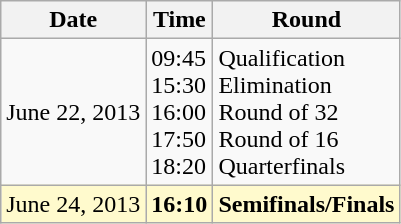<table class="wikitable">
<tr>
<th>Date</th>
<th>Time</th>
<th>Round</th>
</tr>
<tr>
<td>June 22, 2013</td>
<td>09:45<br>15:30<br>16:00<br>17:50<br>18:20</td>
<td>Qualification<br>Elimination<br>Round of 32<br>Round of 16<br>Quarterfinals</td>
</tr>
<tr style=background:lemonchiffon>
<td>June 24, 2013</td>
<td><strong>16:10</strong></td>
<td><strong>Semifinals/Finals</strong></td>
</tr>
</table>
